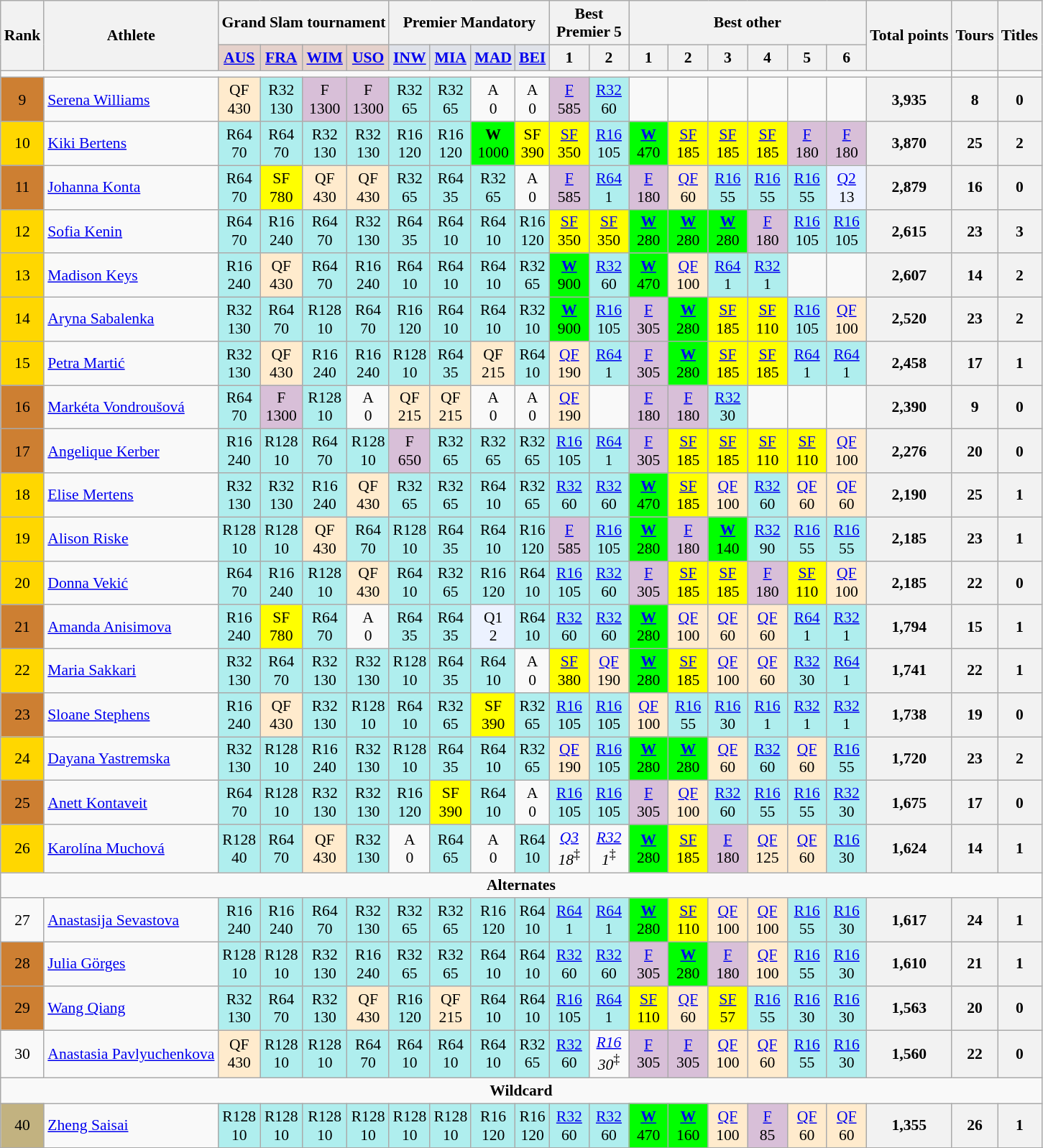<table class=wikitable style=font-size:90%;text-align:center>
<tr>
<th rowspan=2>Rank</th>
<th rowspan=2>Athlete</th>
<th colspan=4>Grand Slam tournament</th>
<th colspan=4>Premier Mandatory</th>
<th colspan=2>Best Premier 5</th>
<th colspan="6">Best other</th>
<th rowspan=2>Total points</th>
<th rowspan=2>Tours</th>
<th rowspan=2>Titles</th>
</tr>
<tr>
<td bgcolor=#e5d1cb><strong><a href='#'>AUS</a></strong></td>
<td bgcolor=#e5d1cb><strong><a href='#'>FRA</a></strong></td>
<td bgcolor=#e5d1cb><strong><a href='#'>WIM</a></strong></td>
<td bgcolor=#e5d1cb><strong><a href='#'>USO</a></strong></td>
<td bgcolor=#dfe2e9><strong><a href='#'>INW</a></strong></td>
<td bgcolor=#dfe2e9><strong><a href='#'>MIA</a></strong></td>
<td bgcolor=#dfe2e9><strong><a href='#'>MAD</a></strong></td>
<td bgcolor=#dfe2e9><strong><a href='#'>BEI</a></strong></td>
<th width=30>1</th>
<th width=30>2</th>
<th width=30>1</th>
<th width=30>2</th>
<th width=30>3</th>
<th width=30>4</th>
<th width=30>5</th>
<th width=30>6</th>
</tr>
<tr>
<td colspan="19"></td>
<td></td>
<td></td>
</tr>
<tr>
<td bgcolor=#cd7f32>9</td>
<td align="left"> <a href='#'>Serena Williams</a></td>
<td bgcolor=ffebcd>QF<br>430</td>
<td bgcolor=afeeee>R32<br>130</td>
<td bgcolor=thistle>F<br>1300</td>
<td bgcolor=thistle>F<br>1300</td>
<td bgcolor=afeeee>R32<br>65</td>
<td bgcolor=afeeee>R32<br>65</td>
<td>A<br>0</td>
<td>A<br>0</td>
<td bgcolor=thistle><a href='#'>F</a><br>585</td>
<td bgcolor=afeeee><a href='#'>R32</a><br>60</td>
<td></td>
<td></td>
<td></td>
<td></td>
<td></td>
<td></td>
<th>3,935</th>
<th>8</th>
<th>0</th>
</tr>
<tr>
<td bgcolor=gold>10</td>
<td align="left"> <a href='#'>Kiki Bertens</a></td>
<td bgcolor=afeeee>R64<br>70</td>
<td bgcolor=afeeee>R64<br>70</td>
<td bgcolor=afeeee>R32<br>130</td>
<td bgcolor=afeeee>R32<br>130</td>
<td bgcolor=afeeee>R16<br>120</td>
<td bgcolor=afeeee>R16<br>120</td>
<td bgcolor=lime><strong>W</strong><br>1000</td>
<td bgcolor=yellow>SF<br>390</td>
<td bgcolor=yellow><a href='#'>SF</a><br>350</td>
<td bgcolor=afeeee><a href='#'>R16</a><br>105</td>
<td bgcolor=lime><strong><a href='#'>W</a></strong><br>470</td>
<td bgcolor=yellow><a href='#'>SF</a><br>185</td>
<td bgcolor=yellow><a href='#'>SF</a><br>185</td>
<td bgcolor=yellow><a href='#'>SF</a><br>185</td>
<td bgcolor=thistle><a href='#'>F</a><br>180</td>
<td bgcolor=thistle><a href='#'>F</a><br>180</td>
<th>3,870</th>
<th>25</th>
<th>2</th>
</tr>
<tr>
<td bgcolor=#cd7f32>11</td>
<td align="left"> <a href='#'>Johanna Konta</a></td>
<td bgcolor=afeeee>R64<br>70</td>
<td bgcolor=yellow>SF<br>780</td>
<td bgcolor=ffebcd>QF<br>430</td>
<td bgcolor=ffebcd>QF<br>430</td>
<td bgcolor=afeeee>R32<br>65</td>
<td bgcolor=afeeee>R64<br>35</td>
<td bgcolor=afeeee>R32<br>65</td>
<td>A<br>0</td>
<td bgcolor=thistle><a href='#'>F</a><br>585</td>
<td bgcolor=afeeee><a href='#'>R64</a><br>1</td>
<td bgcolor=thistle><a href='#'>F</a><br>180</td>
<td bgcolor=ffebcd><a href='#'>QF</a><br>60</td>
<td bgcolor=afeeee><a href='#'>R16</a><br>55</td>
<td bgcolor=afeeee><a href='#'>R16</a><br>55</td>
<td bgcolor=afeeee><a href='#'>R16</a><br>55</td>
<td bgcolor=ecf2ff><a href='#'>Q2</a><br>13</td>
<th>2,879</th>
<th>16</th>
<th>0</th>
</tr>
<tr>
<td bgcolor=gold>12</td>
<td align="left"> <a href='#'>Sofia Kenin</a></td>
<td bgcolor=afeeee>R64<br>70</td>
<td bgcolor=afeeee>R16<br>240</td>
<td bgcolor=afeeee>R64<br>70</td>
<td bgcolor=afeeee>R32<br>130</td>
<td bgcolor=afeeee>R64<br>35</td>
<td bgcolor=afeeee>R64<br>10</td>
<td bgcolor=afeeee>R64<br>10</td>
<td bgcolor=afeeee>R16<br>120</td>
<td bgcolor=yellow><a href='#'>SF</a><br>350</td>
<td bgcolor=yellow><a href='#'>SF</a><br>350</td>
<td bgcolor=lime><strong><a href='#'>W</a></strong><br>280</td>
<td bgcolor=lime><strong><a href='#'>W</a></strong><br>280</td>
<td bgcolor=lime><strong><a href='#'>W</a></strong><br>280</td>
<td bgcolor=thistle><a href='#'>F</a><br>180</td>
<td bgcolor=afeeee><a href='#'>R16</a><br>105</td>
<td bgcolor=afeeee><a href='#'>R16</a><br>105</td>
<th>2,615</th>
<th>23</th>
<th>3</th>
</tr>
<tr>
<td bgcolor=gold>13</td>
<td align="left"> <a href='#'>Madison Keys</a></td>
<td bgcolor=afeeee>R16<br>240</td>
<td bgcolor=ffebcd>QF<br>430</td>
<td bgcolor=afeeee>R64<br>70</td>
<td bgcolor=afeeee>R16<br>240</td>
<td bgcolor=afeeee>R64<br>10</td>
<td bgcolor=afeeee>R64<br>10</td>
<td bgcolor=afeeee>R64<br>10</td>
<td bgcolor=afeeee>R32<br>65</td>
<td bgcolor=lime><strong><a href='#'>W</a></strong><br>900</td>
<td bgcolor=afeeee><a href='#'>R32</a><br>60</td>
<td bgcolor=lime><strong><a href='#'>W</a></strong><br>470</td>
<td bgcolor=ffebcd><a href='#'>QF</a><br>100</td>
<td bgcolor=afeeee><a href='#'>R64</a><br>1</td>
<td bgcolor=afeeee><a href='#'>R32</a><br>1</td>
<td></td>
<td></td>
<th>2,607</th>
<th>14</th>
<th>2</th>
</tr>
<tr>
<td bgcolor=gold>14</td>
<td align="left"> <a href='#'>Aryna Sabalenka</a></td>
<td bgcolor=afeeee>R32<br>130</td>
<td bgcolor=afeeee>R64<br>70</td>
<td bgcolor=afeeee>R128<br>10</td>
<td bgcolor=afeeee>R64<br>70</td>
<td bgcolor=afeeee>R16<br>120</td>
<td bgcolor=afeeee>R64<br>10</td>
<td bgcolor=afeeee>R64<br>10</td>
<td bgcolor=afeeee>R32<br>10</td>
<td bgcolor=lime><strong><a href='#'>W</a></strong><br>900</td>
<td bgcolor=afeeee><a href='#'>R16</a><br>105</td>
<td bgcolor=thistle><a href='#'>F</a><br>305</td>
<td bgcolor=lime><strong><a href='#'>W</a></strong><br>280</td>
<td bgcolor=yellow><a href='#'>SF</a><br>185</td>
<td bgcolor=yellow><a href='#'>SF</a><br>110</td>
<td bgcolor=afeeee><a href='#'>R16</a><br>105</td>
<td bgcolor=ffebcd><a href='#'>QF</a><br>100</td>
<th>2,520</th>
<th>23</th>
<th>2</th>
</tr>
<tr>
<td bgcolor=gold>15</td>
<td align="left"> <a href='#'>Petra Martić</a></td>
<td bgcolor=afeeee>R32<br>130</td>
<td bgcolor=ffebcd>QF<br>430</td>
<td bgcolor=afeeee>R16<br>240</td>
<td bgcolor=afeeee>R16<br>240</td>
<td bgcolor=afeeee>R128<br>10</td>
<td bgcolor=afeeee>R64<br>35</td>
<td bgcolor=ffebcd>QF<br>215</td>
<td bgcolor=afeeee>R64<br>10</td>
<td bgcolor=ffebcd><a href='#'>QF</a><br>190</td>
<td bgcolor=afeeee><a href='#'>R64</a><br>1</td>
<td bgcolor=thistle><a href='#'>F</a><br>305</td>
<td bgcolor=lime><strong><a href='#'>W</a></strong><br>280</td>
<td bgcolor=yellow><a href='#'>SF</a><br>185</td>
<td bgcolor=yellow><a href='#'>SF</a><br>185</td>
<td bgcolor=afeeee><a href='#'>R64</a><br>1</td>
<td bgcolor=afeeee><a href='#'>R64</a><br>1</td>
<th>2,458</th>
<th>17</th>
<th>1</th>
</tr>
<tr>
<td bgcolor=#cd7f32>16</td>
<td align="left"> <a href='#'>Markéta Vondroušová</a></td>
<td bgcolor=afeeee>R64<br>70</td>
<td bgcolor=thistle>F<br>1300</td>
<td bgcolor=afeeee>R128<br>10</td>
<td>A<br>0</td>
<td bgcolor=ffebcd>QF<br>215</td>
<td bgcolor=ffebcd>QF<br>215</td>
<td>A<br>0</td>
<td>A<br>0</td>
<td bgcolor=ffebcd><a href='#'>QF</a><br>190</td>
<td></td>
<td bgcolor=thistle><a href='#'>F</a><br>180</td>
<td bgcolor=thistle><a href='#'>F</a><br>180</td>
<td bgcolor=afeeee><a href='#'>R32</a><br>30</td>
<td></td>
<td></td>
<td></td>
<th>2,390</th>
<th>9</th>
<th>0</th>
</tr>
<tr>
<td bgcolor=#cd7f32>17</td>
<td align="left"> <a href='#'>Angelique Kerber</a></td>
<td bgcolor=afeeee>R16<br>240</td>
<td bgcolor=afeeee>R128<br>10</td>
<td bgcolor=afeeee>R64<br>70</td>
<td bgcolor=afeeee>R128<br>10</td>
<td bgcolor=thistle>F<br>650</td>
<td bgcolor=afeeee>R32<br>65</td>
<td bgcolor=afeeee>R32<br>65</td>
<td bgcolor=afeeee>R32<br>65</td>
<td bgcolor=afeeee><a href='#'>R16</a><br>105</td>
<td bgcolor=afeeee><a href='#'>R64</a><br>1</td>
<td bgcolor=thistle><a href='#'>F</a><br>305</td>
<td bgcolor=yellow><a href='#'>SF</a><br>185</td>
<td bgcolor=yellow><a href='#'>SF</a><br>185</td>
<td bgcolor=yellow><a href='#'>SF</a><br>110</td>
<td bgcolor=yellow><a href='#'>SF</a><br>110</td>
<td bgcolor=ffebcd><a href='#'>QF</a><br>100</td>
<th>2,276</th>
<th>20</th>
<th>0</th>
</tr>
<tr>
<td bgcolor=gold>18</td>
<td align="left"> <a href='#'>Elise Mertens</a></td>
<td bgcolor=afeeee>R32<br>130</td>
<td bgcolor=afeeee>R32<br>130</td>
<td bgcolor=afeeee>R16<br>240</td>
<td bgcolor=ffebcd>QF<br>430</td>
<td bgcolor=afeeee>R32<br>65</td>
<td bgcolor=afeeee>R32<br>65</td>
<td bgcolor=afeeee>R64<br>10</td>
<td bgcolor=afeeee>R32<br>65</td>
<td bgcolor=afeeee><a href='#'>R32</a><br>60</td>
<td bgcolor=afeeee><a href='#'>R32</a><br>60</td>
<td bgcolor=lime><strong><a href='#'>W</a></strong><br>470</td>
<td bgcolor=yellow><a href='#'>SF</a><br>185</td>
<td bgcolor=ffebcd><a href='#'>QF</a><br>100</td>
<td bgcolor=afeeee><a href='#'>R32</a><br>60</td>
<td bgcolor=ffebcd><a href='#'>QF</a><br>60</td>
<td bgcolor=ffebcd><a href='#'>QF</a><br>60</td>
<th>2,190</th>
<th>25</th>
<th>1</th>
</tr>
<tr>
<td bgcolor=gold>19</td>
<td align="left"> <a href='#'>Alison Riske</a></td>
<td bgcolor=afeeee>R128<br>10</td>
<td bgcolor=afeeee>R128<br>10</td>
<td bgcolor=ffebcd>QF<br>430</td>
<td bgcolor=afeeee>R64<br>70</td>
<td bgcolor=afeeee>R128<br>10</td>
<td bgcolor=afeeee>R64<br>35</td>
<td bgcolor=afeeee>R64<br>10</td>
<td bgcolor=afeeee>R16<br>120</td>
<td bgcolor=thistle><a href='#'>F</a><br>585</td>
<td bgcolor=afeeee><a href='#'>R16</a><br>105</td>
<td bgcolor=lime><strong><a href='#'>W</a></strong><br>280</td>
<td bgcolor=thistle><a href='#'>F</a><br>180</td>
<td bgcolor=lime><strong><a href='#'>W</a></strong><br>140</td>
<td bgcolor=afeeee><a href='#'>R32</a><br>90</td>
<td bgcolor=afeeee><a href='#'>R16</a><br>55</td>
<td bgcolor=afeeee><a href='#'>R16</a><br>55</td>
<th>2,185</th>
<th>23</th>
<th>1</th>
</tr>
<tr>
<td bgcolor=gold>20</td>
<td align="left"> <a href='#'>Donna Vekić</a></td>
<td bgcolor=afeeee>R64<br>70</td>
<td bgcolor=afeeee>R16<br>240</td>
<td bgcolor=afeeee>R128<br>10</td>
<td bgcolor=ffebcd>QF<br>430</td>
<td bgcolor=afeeee>R64<br>10</td>
<td bgcolor=afeeee>R32<br>65</td>
<td bgcolor=afeeee>R16<br>120</td>
<td bgcolor=afeeee>R64<br>10</td>
<td bgcolor=afeeee><a href='#'>R16</a><br>105</td>
<td bgcolor=afeeee><a href='#'>R32</a><br>60</td>
<td bgcolor=thistle><a href='#'>F</a><br>305</td>
<td bgcolor=yellow><a href='#'>SF</a><br>185</td>
<td bgcolor=yellow><a href='#'>SF</a><br>185</td>
<td bgcolor=thistle><a href='#'>F</a><br>180</td>
<td bgcolor=yellow><a href='#'>SF</a><br>110</td>
<td bgcolor=ffebcd><a href='#'>QF</a><br>100</td>
<th>2,185</th>
<th>22</th>
<th>0</th>
</tr>
<tr>
<td bgcolor=#cd7f32>21</td>
<td align="left"> <a href='#'>Amanda Anisimova</a></td>
<td bgcolor=afeeee>R16<br>240</td>
<td bgcolor=yellow>SF<br>780</td>
<td bgcolor=afeeee>R64<br>70</td>
<td>A<br>0</td>
<td bgcolor=afeeee>R64<br>35</td>
<td bgcolor=afeeee>R64<br>35</td>
<td bgcolor=ecf2ff>Q1<br>2</td>
<td bgcolor=afeeee>R64<br>10</td>
<td bgcolor=afeeee><a href='#'>R32</a><br>60</td>
<td bgcolor=afeeee><a href='#'>R32</a><br>60</td>
<td bgcolor=lime><strong><a href='#'>W</a></strong><br>280</td>
<td bgcolor=ffebcd><a href='#'>QF</a><br>100</td>
<td bgcolor=ffebcd><a href='#'>QF</a><br>60</td>
<td bgcolor=ffebcd><a href='#'>QF</a><br>60</td>
<td bgcolor=afeeee><a href='#'>R64</a><br>1</td>
<td bgcolor=afeeee><a href='#'>R32</a><br>1</td>
<th>1,794</th>
<th>15</th>
<th>1</th>
</tr>
<tr>
<td bgcolor=gold>22</td>
<td align="left"> <a href='#'>Maria Sakkari</a></td>
<td bgcolor=afeeee>R32<br>130</td>
<td bgcolor=afeeee>R64<br>70</td>
<td bgcolor=afeeee>R32<br>130</td>
<td bgcolor=afeeee>R32<br>130</td>
<td bgcolor=afeeee>R128<br>10</td>
<td bgcolor=afeeee>R64<br>35</td>
<td bgcolor=afeeee>R64<br>10</td>
<td>A<br>0</td>
<td bgcolor=yellow><a href='#'>SF</a><br>380</td>
<td bgcolor=ffebcd><a href='#'>QF</a><br>190</td>
<td bgcolor=lime><strong><a href='#'>W</a></strong><br>280</td>
<td bgcolor=yellow><a href='#'>SF</a><br>185</td>
<td bgcolor=ffebcd><a href='#'>QF</a><br>100</td>
<td bgcolor=ffebcd><a href='#'>QF</a><br>60</td>
<td bgcolor=afeeee><a href='#'>R32</a><br>30</td>
<td bgcolor=afeeee><a href='#'>R64</a><br>1</td>
<th>1,741</th>
<th>22</th>
<th>1</th>
</tr>
<tr>
<td bgcolor=#cd7f32>23</td>
<td align="left"> <a href='#'>Sloane Stephens</a></td>
<td bgcolor=afeeee>R16<br>240</td>
<td bgcolor=ffebcd>QF<br>430</td>
<td bgcolor=afeeee>R32<br>130</td>
<td bgcolor=afeeee>R128<br>10</td>
<td bgcolor=afeeee>R64<br>10</td>
<td bgcolor=afeeee>R32<br>65</td>
<td bgcolor=yellow>SF<br>390</td>
<td bgcolor=afeeee>R32<br>65</td>
<td bgcolor=afeeee><a href='#'>R16</a><br>105</td>
<td bgcolor=afeeee><a href='#'>R16</a><br>105</td>
<td bgcolor=ffebcd><a href='#'>QF</a><br>100</td>
<td bgcolor=afeeee><a href='#'>R16</a><br>55</td>
<td bgcolor=afeeee><a href='#'>R16</a><br>30</td>
<td bgcolor=afeeee><a href='#'>R16</a><br>1</td>
<td bgcolor=afeeee><a href='#'>R32</a><br>1</td>
<td bgcolor=afeeee><a href='#'>R32</a><br>1</td>
<th>1,738</th>
<th>19</th>
<th>0</th>
</tr>
<tr>
<td bgcolor=gold>24</td>
<td align="left"> <a href='#'>Dayana Yastremska</a></td>
<td bgcolor=afeeee>R32<br>130</td>
<td bgcolor=afeeee>R128<br>10</td>
<td bgcolor=afeeee>R16<br>240</td>
<td bgcolor=afeeee>R32<br>130</td>
<td bgcolor=afeeee>R128<br>10</td>
<td bgcolor=afeeee>R64<br>35</td>
<td bgcolor=afeeee>R64<br>10</td>
<td bgcolor=afeeee>R32<br>65</td>
<td bgcolor=ffebcd><a href='#'>QF</a><br>190</td>
<td bgcolor=afeeee><a href='#'>R16</a><br>105</td>
<td bgcolor=lime><strong><a href='#'>W</a></strong><br>280</td>
<td bgcolor=lime><strong><a href='#'>W</a></strong><br>280</td>
<td bgcolor=ffebcd><a href='#'>QF</a><br>60</td>
<td bgcolor=afeeee><a href='#'>R32</a><br>60</td>
<td bgcolor=ffebcd><a href='#'>QF</a><br>60</td>
<td bgcolor=afeeee><a href='#'>R16</a><br>55</td>
<th>1,720</th>
<th>23</th>
<th>2</th>
</tr>
<tr>
<td bgcolor=#cd7f32>25</td>
<td align="left"> <a href='#'>Anett Kontaveit</a></td>
<td bgcolor=afeeee>R64<br>70</td>
<td bgcolor=afeeee>R128<br>10</td>
<td bgcolor=afeeee>R32<br>130</td>
<td bgcolor=afeeee>R32<br>130</td>
<td bgcolor=afeeee>R16<br>120</td>
<td bgcolor=yellow>SF<br>390</td>
<td bgcolor=afeeee>R64<br>10</td>
<td>A<br>0</td>
<td bgcolor=afeeee><a href='#'>R16</a><br>105</td>
<td bgcolor=afeeee><a href='#'>R16</a><br>105</td>
<td bgcolor=thistle><a href='#'>F</a><br>305</td>
<td bgcolor=ffebcd><a href='#'>QF</a><br>100</td>
<td bgcolor=afeeee><a href='#'>R32</a><br>60</td>
<td bgcolor=afeeee><a href='#'>R16</a><br>55</td>
<td bgcolor=afeeee><a href='#'>R16</a><br>55</td>
<td bgcolor=afeeee><a href='#'>R32</a><br>30</td>
<th>1,675</th>
<th>17</th>
<th>0</th>
</tr>
<tr>
<td bgcolor=gold>26</td>
<td align="left"> <a href='#'>Karolína Muchová</a></td>
<td bgcolor=afeeee>R128<br>40</td>
<td bgcolor=afeeee>R64<br>70</td>
<td bgcolor=ffebcd>QF<br>430</td>
<td bgcolor=afeeee>R32<br>130</td>
<td>A<br>0</td>
<td bgcolor=afeeee>R64<br>65</td>
<td>A<br>0</td>
<td bgcolor=afeeee>R64<br>10</td>
<td><em><a href='#'>Q3</a><br>18</em><sup>‡</sup></td>
<td><em><a href='#'>R32</a><br>1</em><sup>‡</sup></td>
<td bgcolor=lime><strong><a href='#'>W</a></strong><br>280</td>
<td bgcolor=yellow><a href='#'>SF</a><br>185</td>
<td bgcolor=thistle><a href='#'>F</a><br>180</td>
<td bgcolor=ffebcd><a href='#'>QF</a><br>125</td>
<td bgcolor=ffebcd><a href='#'>QF</a><br>60</td>
<td bgcolor=afeeee><a href='#'>R16</a><br>30</td>
<th>1,624</th>
<th>14</th>
<th>1</th>
</tr>
<tr>
<td colspan="21"><strong>Alternates</strong></td>
</tr>
<tr>
<td>27</td>
<td align="left"> <a href='#'>Anastasija Sevastova</a></td>
<td bgcolor=afeeee>R16<br>240</td>
<td bgcolor=afeeee>R16<br>240</td>
<td bgcolor=afeeee>R64<br>70</td>
<td bgcolor=afeeee>R32<br>130</td>
<td bgcolor=afeeee>R32<br>65</td>
<td bgcolor=afeeee>R32<br>65</td>
<td bgcolor=afeeee>R16<br>120</td>
<td bgcolor=afeeee>R64<br>10</td>
<td bgcolor=afeeee><a href='#'>R64</a><br>1</td>
<td bgcolor=afeeee><a href='#'>R64</a><br>1</td>
<td bgcolor=lime><strong><a href='#'>W</a></strong><br>280</td>
<td bgcolor=yellow><a href='#'>SF</a><br>110</td>
<td bgcolor=ffebcd><a href='#'>QF</a><br>100</td>
<td bgcolor=ffebcd><a href='#'>QF</a><br>100</td>
<td bgcolor=afeeee><a href='#'>R16</a><br>55</td>
<td bgcolor=afeeee><a href='#'>R16</a><br>30</td>
<th>1,617</th>
<th>24</th>
<th>1</th>
</tr>
<tr>
<td bgcolor=#cd7f32>28</td>
<td align="left"> <a href='#'>Julia Görges</a></td>
<td bgcolor=afeeee>R128<br>10</td>
<td bgcolor=afeeee>R128<br>10</td>
<td bgcolor=afeeee>R32<br>130</td>
<td bgcolor=afeeee>R16<br>240</td>
<td bgcolor=afeeee>R32<br>65</td>
<td bgcolor=afeeee>R32<br>65</td>
<td bgcolor=afeeee>R64<br>10</td>
<td bgcolor=afeeee>R64<br>10</td>
<td bgcolor=afeeee><a href='#'>R32</a><br>60</td>
<td bgcolor=afeeee><a href='#'>R32</a><br>60</td>
<td bgcolor=thistle><a href='#'>F</a><br>305</td>
<td bgcolor=lime><strong><a href='#'>W</a></strong><br>280</td>
<td bgcolor=thistle><a href='#'>F</a><br>180</td>
<td bgcolor=ffebcd><a href='#'>QF</a><br>100</td>
<td bgcolor=afeeee><a href='#'>R16</a><br>55</td>
<td bgcolor=afeeee><a href='#'>R16</a><br>30</td>
<th>1,610</th>
<th>21</th>
<th>1</th>
</tr>
<tr>
<td bgcolor=#cd7f32>29</td>
<td align="left"> <a href='#'>Wang Qiang</a></td>
<td bgcolor=afeeee>R32<br>130</td>
<td bgcolor=afeeee>R64<br>70</td>
<td bgcolor=afeeee>R32<br>130</td>
<td bgcolor=ffebcd>QF<br>430</td>
<td bgcolor=afeeee>R16<br>120</td>
<td bgcolor=ffebcd>QF<br>215</td>
<td bgcolor=afeeee>R64<br>10</td>
<td bgcolor=afeeee>R64<br>10</td>
<td bgcolor=afeeee><a href='#'>R16</a><br>105</td>
<td bgcolor=afeeee><a href='#'>R64</a><br>1</td>
<td bgcolor=yellow><a href='#'>SF</a><br>110</td>
<td bgcolor=ffebcd><a href='#'>QF</a><br>60</td>
<td bgcolor=yellow><a href='#'>SF</a><br>57</td>
<td bgcolor=afeeee><a href='#'>R16</a><br>55</td>
<td bgcolor=afeeee><a href='#'>R16</a><br>30</td>
<td bgcolor=afeeee><a href='#'>R16</a><br>30</td>
<th>1,563</th>
<th>20</th>
<th>0</th>
</tr>
<tr>
<td>30</td>
<td align="left"> <a href='#'>Anastasia Pavlyuchenkova</a></td>
<td bgcolor=ffebcd>QF<br>430</td>
<td bgcolor=afeeee>R128<br>10</td>
<td bgcolor=afeeee>R128<br>10</td>
<td bgcolor=afeeee>R64<br>70</td>
<td bgcolor=afeeee>R64<br>10</td>
<td bgcolor=afeeee>R64<br>10</td>
<td bgcolor=afeeee>R64<br>10</td>
<td bgcolor=afeeee>R32<br>65</td>
<td bgcolor=afeeee><a href='#'>R32</a><br>60</td>
<td><em><a href='#'>R16</a><br>30</em><sup>‡</sup></td>
<td bgcolor=thistle><a href='#'>F</a><br>305</td>
<td bgcolor=thistle><a href='#'>F</a><br>305</td>
<td bgcolor=ffebcd><a href='#'>QF</a><br>100</td>
<td bgcolor=ffebcd><a href='#'>QF</a><br>60</td>
<td bgcolor=afeeee><a href='#'>R16</a><br>55</td>
<td bgcolor=afeeee><a href='#'>R16</a><br>30</td>
<th>1,560</th>
<th>22</th>
<th>0</th>
</tr>
<tr>
<td colspan="21"><strong>Wildcard</strong></td>
</tr>
<tr>
<td bgcolor=#c2b280>40</td>
<td align="left"> <a href='#'>Zheng Saisai</a></td>
<td bgcolor=afeeee>R128<br>10</td>
<td bgcolor=afeeee>R128<br>10</td>
<td bgcolor=afeeee>R128<br>10</td>
<td bgcolor=afeeee>R128<br>10</td>
<td bgcolor=afeeee>R128<br>10</td>
<td bgcolor=afeeee>R128<br>10</td>
<td bgcolor=afeeee>R16<br>120</td>
<td bgcolor=afeeee>R16<br>120</td>
<td bgcolor=afeeee><a href='#'>R32</a><br>60</td>
<td bgcolor=afeeee><a href='#'>R32</a><br>60</td>
<td bgcolor=lime><strong><a href='#'>W</a></strong><br>470</td>
<td bgcolor=lime><strong><a href='#'>W</a></strong><br>160</td>
<td bgcolor=ffebcd><a href='#'>QF</a><br>100</td>
<td bgcolor=thistle><a href='#'>F</a><br>85</td>
<td bgcolor=ffebcd><a href='#'>QF</a><br>60</td>
<td bgcolor=ffebcd><a href='#'>QF</a><br>60</td>
<th>1,355</th>
<th>26</th>
<th>1</th>
</tr>
<tr>
</tr>
</table>
